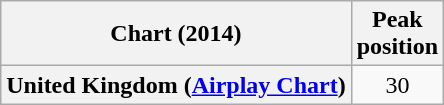<table class="wikitable plainrowheaders" style="text-align:center">
<tr>
<th scope="col">Chart (2014)</th>
<th scope="col">Peak<br>position</th>
</tr>
<tr>
<th scope="row">United Kingdom (<a href='#'>Airplay Chart</a>)</th>
<td>30</td>
</tr>
</table>
